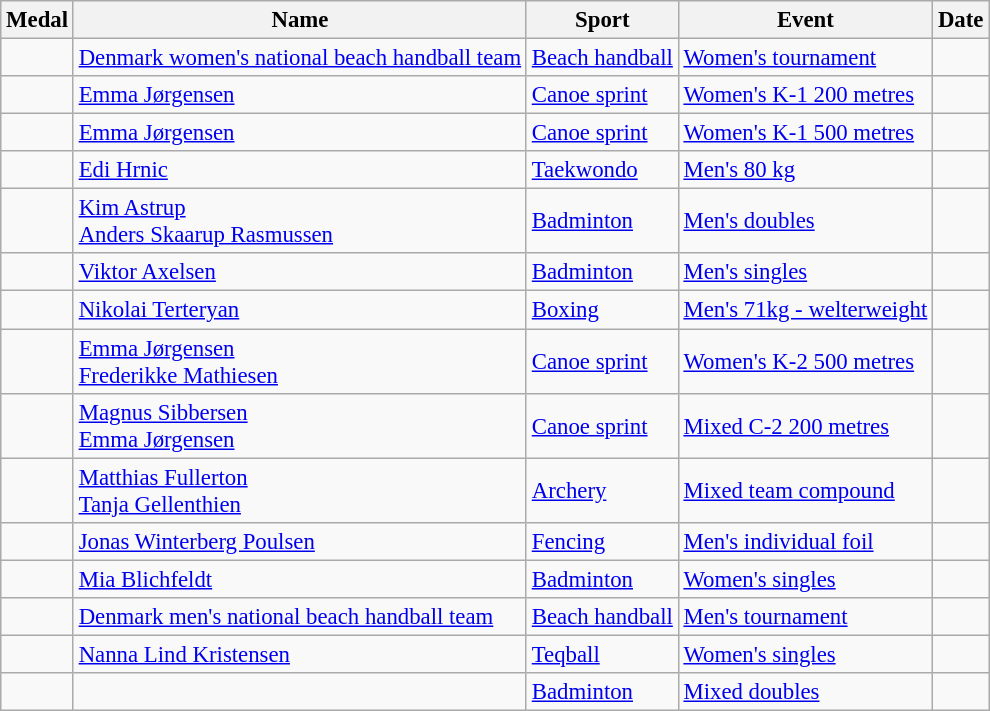<table class="wikitable sortable" style="font-size: 95%">
<tr>
<th>Medal</th>
<th>Name</th>
<th>Sport</th>
<th>Event</th>
<th>Date</th>
</tr>
<tr>
<td></td>
<td><a href='#'>Denmark women's national beach handball team</a></td>
<td><a href='#'>Beach handball</a></td>
<td><a href='#'>Women's tournament</a></td>
<td></td>
</tr>
<tr>
<td></td>
<td><a href='#'>Emma Jørgensen</a></td>
<td><a href='#'>Canoe sprint</a></td>
<td><a href='#'>Women's K-1 200 metres</a></td>
<td></td>
</tr>
<tr>
<td></td>
<td><a href='#'>Emma Jørgensen</a></td>
<td><a href='#'>Canoe sprint</a></td>
<td><a href='#'>Women's K-1 500 metres</a></td>
<td></td>
</tr>
<tr>
<td></td>
<td><a href='#'>Edi Hrnic</a></td>
<td><a href='#'>Taekwondo</a></td>
<td><a href='#'>Men's 80 kg</a></td>
<td></td>
</tr>
<tr>
<td></td>
<td><a href='#'>Kim Astrup</a><br><a href='#'>Anders Skaarup Rasmussen</a></td>
<td><a href='#'>Badminton</a></td>
<td><a href='#'>Men's doubles</a></td>
<td></td>
</tr>
<tr>
<td></td>
<td><a href='#'>Viktor Axelsen</a></td>
<td><a href='#'>Badminton</a></td>
<td><a href='#'>Men's singles</a></td>
<td></td>
</tr>
<tr>
<td></td>
<td><a href='#'>Nikolai Terteryan</a></td>
<td><a href='#'>Boxing</a></td>
<td><a href='#'>Men's 71kg - welterweight</a></td>
<td></td>
</tr>
<tr>
<td></td>
<td><a href='#'>Emma Jørgensen</a><br><a href='#'>Frederikke Mathiesen</a></td>
<td><a href='#'>Canoe sprint</a></td>
<td><a href='#'>Women's K-2 500 metres</a></td>
<td></td>
</tr>
<tr>
<td></td>
<td><a href='#'>Magnus Sibbersen</a><br><a href='#'>Emma Jørgensen</a></td>
<td><a href='#'>Canoe sprint</a></td>
<td><a href='#'>Mixed C-2 200 metres</a></td>
<td></td>
</tr>
<tr>
<td></td>
<td><a href='#'>Matthias Fullerton</a><br><a href='#'>Tanja Gellenthien</a></td>
<td><a href='#'>Archery</a></td>
<td><a href='#'>Mixed team compound</a></td>
<td></td>
</tr>
<tr>
<td></td>
<td><a href='#'>Jonas Winterberg Poulsen</a></td>
<td><a href='#'>Fencing</a></td>
<td><a href='#'>Men's individual foil</a></td>
<td></td>
</tr>
<tr>
<td></td>
<td><a href='#'>Mia Blichfeldt</a></td>
<td><a href='#'>Badminton</a></td>
<td><a href='#'>Women's singles</a></td>
<td></td>
</tr>
<tr>
<td></td>
<td><a href='#'>Denmark men's national beach handball team</a></td>
<td><a href='#'>Beach handball</a></td>
<td><a href='#'>Men's tournament</a></td>
<td></td>
</tr>
<tr>
<td></td>
<td><a href='#'>Nanna Lind Kristensen</a></td>
<td><a href='#'>Teqball</a></td>
<td><a href='#'>Women's singles</a></td>
<td></td>
</tr>
<tr>
<td></td>
<td></td>
<td><a href='#'>Badminton</a></td>
<td><a href='#'>Mixed doubles</a></td>
<td></td>
</tr>
</table>
